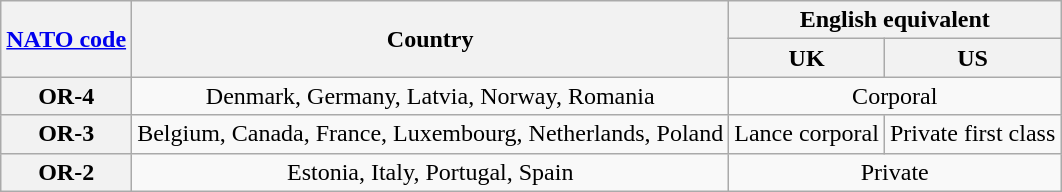<table class="wikitable plainrowheaders" style="text-align:center;" border="1">
<tr>
<th rowspan=2><a href='#'>NATO code</a></th>
<th rowspan=2>Country</th>
<th colspan=2>English equivalent</th>
</tr>
<tr>
<th>UK</th>
<th>US</th>
</tr>
<tr>
<th>OR-4</th>
<td>Denmark, Germany, Latvia, Norway, Romania</td>
<td colspan=2>Corporal</td>
</tr>
<tr>
<th>OR-3</th>
<td>Belgium, Canada, France, Luxembourg, Netherlands, Poland</td>
<td>Lance corporal</td>
<td>Private first class</td>
</tr>
<tr>
<th>OR-2</th>
<td>Estonia, Italy, Portugal, Spain</td>
<td colspan=2>Private</td>
</tr>
</table>
